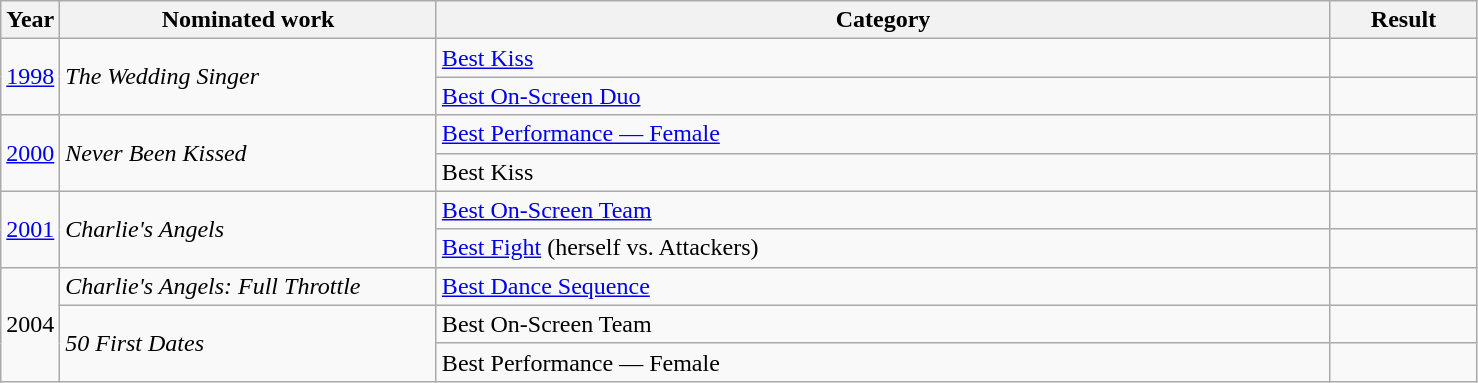<table class=wikitable>
<tr>
<th width=4%>Year</th>
<th width=25.5%>Nominated work</th>
<th width=60.5%>Category</th>
<th width=10%>Result</th>
</tr>
<tr>
<td rowspan=2><a href='#'>1998</a></td>
<td rowspan=2><em>The Wedding Singer</em></td>
<td><a href='#'>Best Kiss</a></td>
<td></td>
</tr>
<tr>
<td><a href='#'>Best On-Screen Duo</a></td>
<td></td>
</tr>
<tr>
<td rowspan=2><a href='#'>2000</a></td>
<td rowspan=2><em>Never Been Kissed</em></td>
<td><a href='#'>Best Performance — Female</a></td>
<td></td>
</tr>
<tr>
<td>Best Kiss</td>
<td></td>
</tr>
<tr>
<td rowspan=2><a href='#'>2001</a></td>
<td rowspan=2><em>Charlie's Angels</em></td>
<td><a href='#'>Best On-Screen Team</a></td>
<td></td>
</tr>
<tr>
<td><a href='#'>Best Fight</a> (herself vs. Attackers)</td>
<td></td>
</tr>
<tr>
<td rowspan=3>2004</td>
<td><em>Charlie's Angels: Full Throttle</em></td>
<td><a href='#'>Best Dance Sequence</a></td>
<td></td>
</tr>
<tr>
<td rowspan=2><em>50 First Dates</em></td>
<td>Best On-Screen Team</td>
<td></td>
</tr>
<tr>
<td>Best Performance — Female</td>
<td></td>
</tr>
</table>
